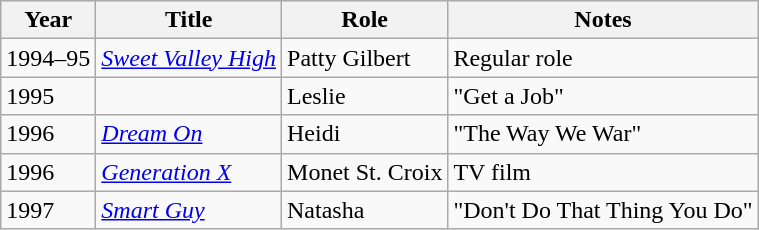<table class="wikitable sortable">
<tr>
<th>Year</th>
<th>Title</th>
<th>Role</th>
<th class="unsortable">Notes</th>
</tr>
<tr>
<td>1994–95</td>
<td><em><a href='#'>Sweet Valley High</a></em></td>
<td>Patty Gilbert</td>
<td>Regular role</td>
</tr>
<tr>
<td>1995</td>
<td><em></em></td>
<td>Leslie</td>
<td>"Get a Job"</td>
</tr>
<tr>
<td>1996</td>
<td><em><a href='#'>Dream On</a></em></td>
<td>Heidi</td>
<td>"The Way We War"</td>
</tr>
<tr>
<td>1996</td>
<td><em><a href='#'>Generation X</a></em></td>
<td>Monet St. Croix</td>
<td>TV film</td>
</tr>
<tr>
<td>1997</td>
<td><em><a href='#'>Smart Guy</a></em></td>
<td>Natasha</td>
<td>"Don't Do That Thing You Do"</td>
</tr>
</table>
